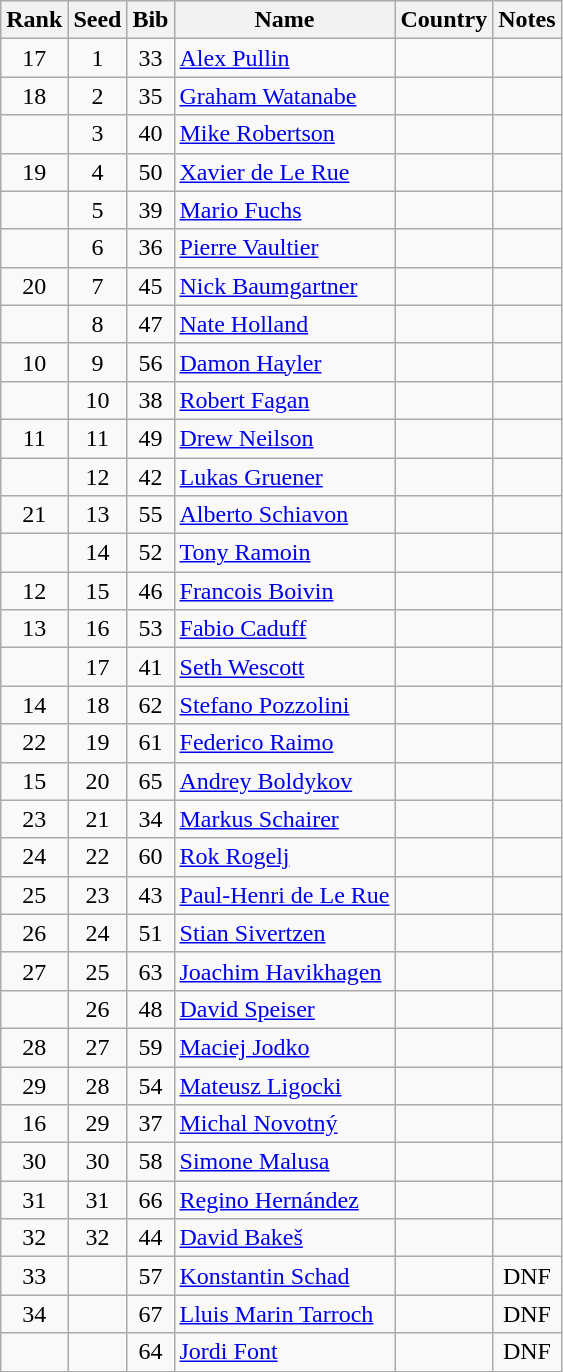<table class="wikitable sortable" style="text-align:center">
<tr>
<th>Rank</th>
<th>Seed</th>
<th>Bib</th>
<th>Name</th>
<th>Country</th>
<th>Notes</th>
</tr>
<tr>
<td>17</td>
<td>1</td>
<td>33</td>
<td align=left><a href='#'>Alex Pullin</a></td>
<td align=left></td>
<td></td>
</tr>
<tr>
<td>18</td>
<td>2</td>
<td>35</td>
<td align=left><a href='#'>Graham Watanabe</a></td>
<td align=left></td>
<td></td>
</tr>
<tr>
<td></td>
<td>3</td>
<td>40</td>
<td align=left><a href='#'>Mike Robertson</a></td>
<td align=left></td>
<td></td>
</tr>
<tr>
<td>19</td>
<td>4</td>
<td>50</td>
<td align=left><a href='#'>Xavier de Le Rue</a></td>
<td align=left></td>
<td></td>
</tr>
<tr>
<td></td>
<td>5</td>
<td>39</td>
<td align=left><a href='#'>Mario Fuchs</a></td>
<td align=left></td>
<td></td>
</tr>
<tr>
<td></td>
<td>6</td>
<td>36</td>
<td align=left><a href='#'>Pierre Vaultier</a></td>
<td align=left></td>
<td></td>
</tr>
<tr>
<td>20</td>
<td>7</td>
<td>45</td>
<td align=left><a href='#'>Nick Baumgartner</a></td>
<td align=left></td>
<td></td>
</tr>
<tr>
<td></td>
<td>8</td>
<td>47</td>
<td align=left><a href='#'>Nate Holland</a></td>
<td align=left></td>
<td></td>
</tr>
<tr>
<td>10</td>
<td>9</td>
<td>56</td>
<td align=left><a href='#'>Damon Hayler</a></td>
<td align=left></td>
<td></td>
</tr>
<tr>
<td></td>
<td>10</td>
<td>38</td>
<td align=left><a href='#'>Robert Fagan</a></td>
<td align=left></td>
<td></td>
</tr>
<tr>
<td>11</td>
<td>11</td>
<td>49</td>
<td align=left><a href='#'>Drew Neilson</a></td>
<td align=left></td>
<td></td>
</tr>
<tr>
<td></td>
<td>12</td>
<td>42</td>
<td align=left><a href='#'>Lukas Gruener</a></td>
<td align=left></td>
<td></td>
</tr>
<tr>
<td>21</td>
<td>13</td>
<td>55</td>
<td align=left><a href='#'>Alberto Schiavon</a></td>
<td align=left></td>
<td></td>
</tr>
<tr>
<td></td>
<td>14</td>
<td>52</td>
<td align=left><a href='#'>Tony Ramoin</a></td>
<td align=left></td>
<td></td>
</tr>
<tr>
<td>12</td>
<td>15</td>
<td>46</td>
<td align=left><a href='#'>Francois Boivin</a></td>
<td align=left></td>
<td></td>
</tr>
<tr>
<td>13</td>
<td>16</td>
<td>53</td>
<td align=left><a href='#'>Fabio Caduff</a></td>
<td align=left></td>
<td></td>
</tr>
<tr>
<td></td>
<td>17</td>
<td>41</td>
<td align=left><a href='#'>Seth Wescott</a></td>
<td align=left></td>
<td></td>
</tr>
<tr>
<td>14</td>
<td>18</td>
<td>62</td>
<td align=left><a href='#'>Stefano Pozzolini</a></td>
<td align=left></td>
<td></td>
</tr>
<tr>
<td>22</td>
<td>19</td>
<td>61</td>
<td align=left><a href='#'>Federico Raimo</a></td>
<td align=left></td>
<td></td>
</tr>
<tr>
<td>15</td>
<td>20</td>
<td>65</td>
<td align=left><a href='#'>Andrey Boldykov</a></td>
<td align=left></td>
<td></td>
</tr>
<tr>
<td>23</td>
<td>21</td>
<td>34</td>
<td align=left><a href='#'>Markus Schairer</a></td>
<td align=left></td>
<td></td>
</tr>
<tr>
<td>24</td>
<td>22</td>
<td>60</td>
<td align=left><a href='#'>Rok Rogelj</a></td>
<td align=left></td>
<td></td>
</tr>
<tr>
<td>25</td>
<td>23</td>
<td>43</td>
<td align=left><a href='#'>Paul-Henri de Le Rue</a></td>
<td align=left></td>
<td></td>
</tr>
<tr>
<td>26</td>
<td>24</td>
<td>51</td>
<td align=left><a href='#'>Stian Sivertzen</a></td>
<td align=left></td>
<td></td>
</tr>
<tr>
<td>27</td>
<td>25</td>
<td>63</td>
<td align=left><a href='#'>Joachim Havikhagen</a></td>
<td align=left></td>
<td></td>
</tr>
<tr>
<td></td>
<td>26</td>
<td>48</td>
<td align=left><a href='#'>David Speiser</a></td>
<td align=left></td>
<td></td>
</tr>
<tr>
<td>28</td>
<td>27</td>
<td>59</td>
<td align=left><a href='#'>Maciej Jodko</a></td>
<td align=left></td>
<td></td>
</tr>
<tr>
<td>29</td>
<td>28</td>
<td>54</td>
<td align=left><a href='#'>Mateusz Ligocki</a></td>
<td align=left></td>
<td></td>
</tr>
<tr>
<td>16</td>
<td>29</td>
<td>37</td>
<td align=left><a href='#'>Michal Novotný</a></td>
<td align=left></td>
<td></td>
</tr>
<tr>
<td>30</td>
<td>30</td>
<td>58</td>
<td align=left><a href='#'>Simone Malusa</a></td>
<td align=left></td>
<td></td>
</tr>
<tr>
<td>31</td>
<td>31</td>
<td>66</td>
<td align=left><a href='#'>Regino Hernández</a></td>
<td align=left></td>
<td></td>
</tr>
<tr>
<td>32</td>
<td>32</td>
<td>44</td>
<td align=left><a href='#'>David Bakeš</a></td>
<td align=left></td>
<td></td>
</tr>
<tr>
<td>33</td>
<td></td>
<td>57</td>
<td align=left><a href='#'>Konstantin Schad</a></td>
<td align=left></td>
<td>DNF</td>
</tr>
<tr>
<td>34</td>
<td></td>
<td>67</td>
<td align=left><a href='#'>Lluis Marin Tarroch</a></td>
<td align=left></td>
<td>DNF</td>
</tr>
<tr>
<td></td>
<td></td>
<td>64</td>
<td align=left><a href='#'>Jordi Font</a></td>
<td align=left></td>
<td>DNF</td>
</tr>
</table>
